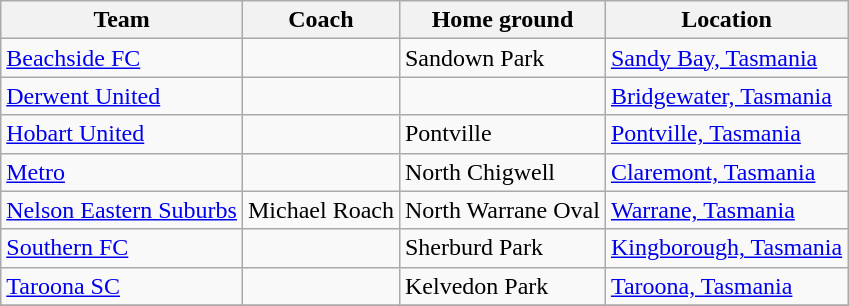<table class="wikitable" align="center">
<tr>
<th>Team</th>
<th>Coach</th>
<th>Home ground</th>
<th>Location</th>
</tr>
<tr>
<td><a href='#'>Beachside FC</a></td>
<td></td>
<td>Sandown Park</td>
<td><a href='#'>Sandy Bay, Tasmania</a></td>
</tr>
<tr>
<td><a href='#'>Derwent United</a></td>
<td></td>
<td></td>
<td><a href='#'>Bridgewater, Tasmania</a></td>
</tr>
<tr>
<td><a href='#'>Hobart United</a></td>
<td></td>
<td>Pontville</td>
<td><a href='#'>Pontville, Tasmania</a></td>
</tr>
<tr>
<td><a href='#'>Metro</a></td>
<td></td>
<td>North Chigwell</td>
<td><a href='#'>Claremont, Tasmania</a></td>
</tr>
<tr>
<td><a href='#'>Nelson Eastern Suburbs</a></td>
<td>Michael Roach</td>
<td>North Warrane Oval</td>
<td><a href='#'>Warrane, Tasmania</a></td>
</tr>
<tr>
<td><a href='#'>Southern FC</a></td>
<td></td>
<td>Sherburd Park</td>
<td><a href='#'>Kingborough, Tasmania</a></td>
</tr>
<tr>
<td><a href='#'>Taroona SC</a></td>
<td></td>
<td>Kelvedon Park</td>
<td><a href='#'>Taroona, Tasmania</a></td>
</tr>
<tr>
</tr>
</table>
